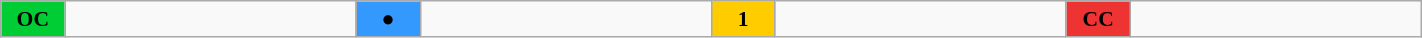<table class="wikitable" style="margin:0.5em auto; font-size:90%; position:relative; width:75%;">
<tr>
<td style="width:2.5em; background:#00cc33; text-align:center"><strong>OC</strong></td>
<td></td>
<td style="width:2.5em; background:#3399ff; text-align:center">●</td>
<td></td>
<td style="width:2.5em; background:#ffcc00; text-align:center"><strong>1</strong></td>
<td></td>
<td style="width:2.5em; background:#ee3333; text-align:center"><strong>CC</strong></td>
<td></td>
</tr>
</table>
